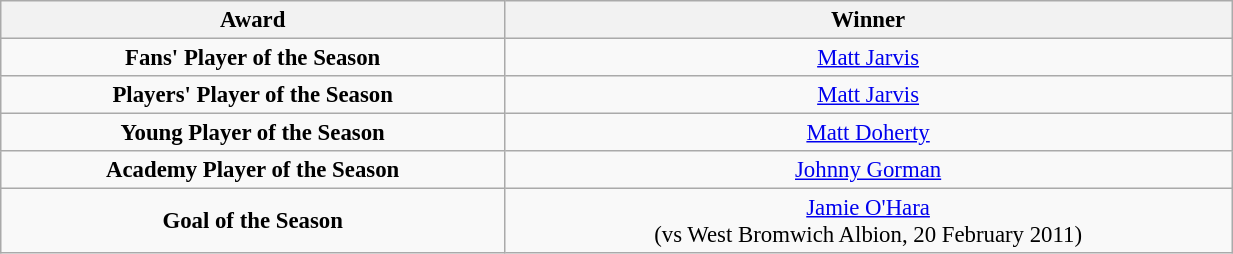<table class="wikitable" style="text-align:center; font-size:95%;width:65%; text-align:left">
<tr>
<th><strong>Award</strong></th>
<th><strong>Winner</strong></th>
</tr>
<tr style="text-align:center;">
<td><strong>Fans' Player of the Season</strong></td>
<td style="text-align:center;"><a href='#'>Matt Jarvis</a></td>
</tr>
<tr style="text-align:center;">
<td><strong>Players' Player of the Season</strong></td>
<td style="text-align:center;"><a href='#'>Matt Jarvis</a></td>
</tr>
<tr>
<td style="text-align:center;"><strong>Young Player of the Season</strong></td>
<td style="text-align:center;"><a href='#'>Matt Doherty</a></td>
</tr>
<tr style="text-align:center;">
<td><strong>Academy Player of the Season</strong></td>
<td style="text-align:center;"><a href='#'>Johnny Gorman</a></td>
</tr>
<tr>
<td style="text-align:center;"><strong>Goal of the Season</strong></td>
<td style="text-align:center;"><a href='#'>Jamie O'Hara</a><br>(vs West Bromwich Albion, 20 February 2011)</td>
</tr>
</table>
